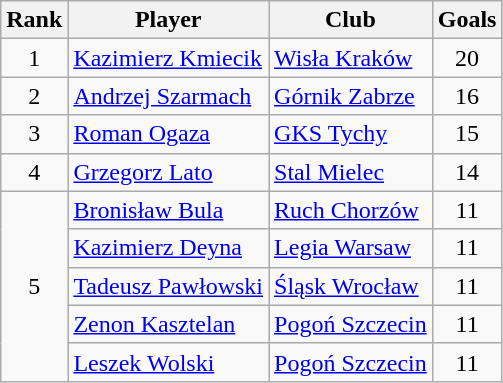<table class="wikitable" style="text-align:center">
<tr>
<th>Rank</th>
<th>Player</th>
<th>Club</th>
<th>Goals</th>
</tr>
<tr>
<td rowspan="1">1</td>
<td align="left"> <a href='#'>Kazimierz Kmiecik</a></td>
<td align="left"><a href='#'>Wisła Kraków</a></td>
<td>20</td>
</tr>
<tr>
<td rowspan="1">2</td>
<td align="left"> <a href='#'>Andrzej Szarmach</a></td>
<td align="left"><a href='#'>Górnik Zabrze</a></td>
<td>16</td>
</tr>
<tr>
<td rowspan="1">3</td>
<td align="left"> <a href='#'>Roman Ogaza</a></td>
<td align="left"><a href='#'>GKS Tychy</a></td>
<td>15</td>
</tr>
<tr>
<td rowspan="1">4</td>
<td align="left"> <a href='#'>Grzegorz Lato</a></td>
<td align="left"><a href='#'>Stal Mielec</a></td>
<td>14</td>
</tr>
<tr>
<td rowspan="5">5</td>
<td align="left"> <a href='#'>Bronisław Bula</a></td>
<td align="left"><a href='#'>Ruch Chorzów</a></td>
<td>11</td>
</tr>
<tr>
<td align="left"> <a href='#'>Kazimierz Deyna</a></td>
<td align="left"><a href='#'>Legia Warsaw</a></td>
<td>11</td>
</tr>
<tr>
<td align="left"> <a href='#'>Tadeusz Pawłowski</a></td>
<td align="left"><a href='#'>Śląsk Wrocław</a></td>
<td>11</td>
</tr>
<tr>
<td align="left"> <a href='#'>Zenon Kasztelan</a></td>
<td align="left"><a href='#'>Pogoń Szczecin</a></td>
<td>11</td>
</tr>
<tr>
<td align="left"> <a href='#'>Leszek Wolski</a></td>
<td align="left"><a href='#'>Pogoń Szczecin</a></td>
<td>11</td>
</tr>
</table>
